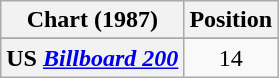<table class="wikitable sortable plainrowheaders" style="text-align:center;">
<tr>
<th scope="col">Chart (1987)</th>
<th scope="col">Position</th>
</tr>
<tr>
</tr>
<tr>
<th scope="row">US <em><a href='#'>Billboard 200</a></em></th>
<td>14</td>
</tr>
</table>
